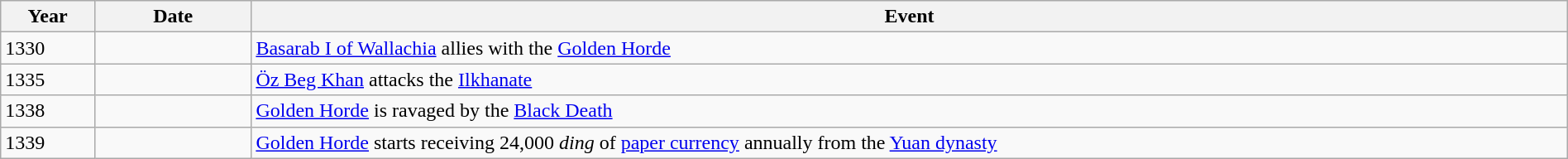<table class="wikitable" width="100%">
<tr>
<th style="width:6%">Year</th>
<th style="width:10%">Date</th>
<th>Event</th>
</tr>
<tr>
<td>1330</td>
<td></td>
<td><a href='#'>Basarab I of Wallachia</a> allies with the <a href='#'>Golden Horde</a></td>
</tr>
<tr>
<td>1335</td>
<td></td>
<td><a href='#'>Öz Beg Khan</a> attacks the <a href='#'>Ilkhanate</a></td>
</tr>
<tr>
<td>1338</td>
<td></td>
<td><a href='#'>Golden Horde</a> is ravaged by the <a href='#'>Black Death</a></td>
</tr>
<tr>
<td>1339</td>
<td></td>
<td><a href='#'>Golden Horde</a> starts receiving 24,000 <em>ding</em> of <a href='#'>paper currency</a> annually from the <a href='#'>Yuan dynasty</a></td>
</tr>
</table>
